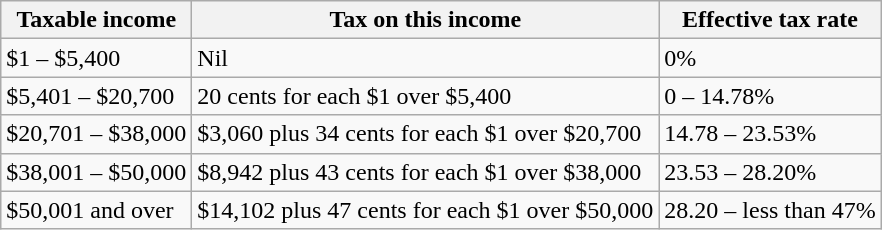<table class="wikitable">
<tr>
<th>Taxable income</th>
<th>Tax on this income</th>
<th>Effective tax rate</th>
</tr>
<tr>
<td>$1 – $5,400</td>
<td>Nil</td>
<td>0%</td>
</tr>
<tr>
<td>$5,401 – $20,700</td>
<td>20 cents for each $1 over $5,400</td>
<td>0 – 14.78%</td>
</tr>
<tr>
<td>$20,701 – $38,000</td>
<td>$3,060 plus 34 cents for each $1 over $20,700</td>
<td>14.78 – 23.53%</td>
</tr>
<tr>
<td>$38,001 – $50,000</td>
<td>$8,942 plus 43 cents for each $1 over $38,000</td>
<td>23.53 – 28.20%</td>
</tr>
<tr>
<td>$50,001 and over</td>
<td>$14,102 plus 47 cents for each $1 over $50,000</td>
<td>28.20 – less than 47%</td>
</tr>
</table>
